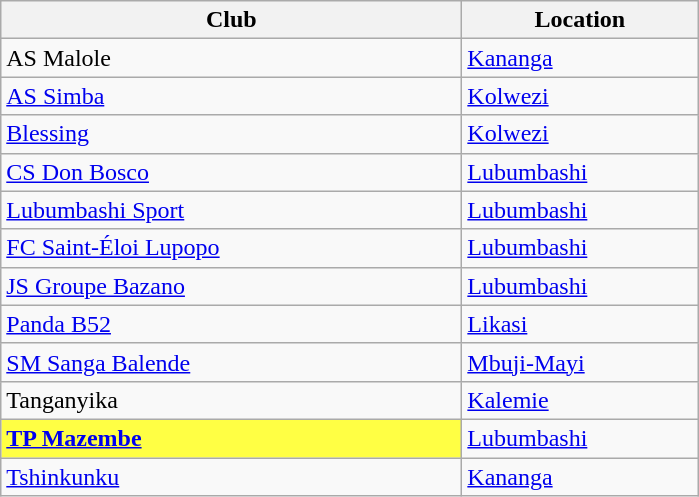<table class="wikitable sortable">
<tr>
<th width="300px" scope="col">Club</th>
<th width="150px" scope="col">Location</th>
</tr>
<tr>
<td>AS Malole</td>
<td><a href='#'>Kananga</a></td>
</tr>
<tr>
<td><a href='#'>AS Simba</a></td>
<td><a href='#'>Kolwezi</a></td>
</tr>
<tr>
<td><a href='#'>Blessing</a></td>
<td><a href='#'>Kolwezi</a></td>
</tr>
<tr>
<td><a href='#'>CS Don Bosco</a></td>
<td><a href='#'>Lubumbashi</a></td>
</tr>
<tr>
<td><a href='#'>Lubumbashi Sport</a></td>
<td><a href='#'>Lubumbashi</a></td>
</tr>
<tr>
<td><a href='#'>FC Saint-Éloi Lupopo</a></td>
<td><a href='#'>Lubumbashi</a></td>
</tr>
<tr>
<td><a href='#'>JS Groupe Bazano</a></td>
<td><a href='#'>Lubumbashi</a></td>
</tr>
<tr>
<td><a href='#'>Panda B52</a></td>
<td><a href='#'>Likasi</a></td>
</tr>
<tr>
<td><a href='#'>SM Sanga Balende</a></td>
<td><a href='#'>Mbuji-Mayi</a></td>
</tr>
<tr>
<td>Tanganyika</td>
<td><a href='#'>Kalemie</a></td>
</tr>
<tr>
<td bgcolor=#ffff44><strong><a href='#'>TP Mazembe</a></strong></td>
<td><a href='#'>Lubumbashi</a></td>
</tr>
<tr>
<td><a href='#'>Tshinkunku</a></td>
<td><a href='#'>Kananga</a></td>
</tr>
</table>
